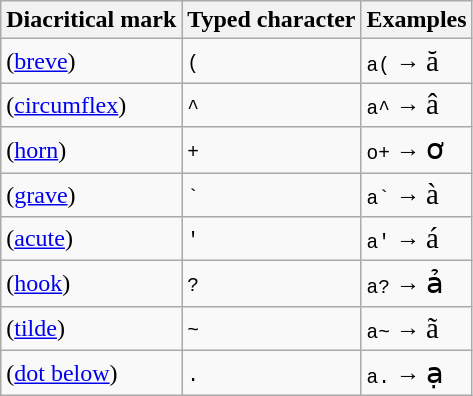<table class="wikitable">
<tr>
<th>Diacritical mark</th>
<th>Typed character</th>
<th>Examples</th>
</tr>
<tr>
<td><em></em> (<a href='#'>breve</a>)</td>
<td><code>(</code></td>
<td><code>a(</code> → <big>ă</big></td>
</tr>
<tr>
<td><em></em> (<a href='#'>circumflex</a>)</td>
<td><code>^</code></td>
<td><code>a^</code> → <big>â</big></td>
</tr>
<tr>
<td><em></em> (<a href='#'>horn</a>)</td>
<td><code>+</code></td>
<td><code>o+</code> → <big>ơ</big></td>
</tr>
<tr>
<td><em></em> (<a href='#'>grave</a>)</td>
<td><code>`</code></td>
<td><code>a`</code> → <big>à</big></td>
</tr>
<tr>
<td><em></em> (<a href='#'>acute</a>)</td>
<td><code>'</code></td>
<td><code>a'</code> → <big>á</big></td>
</tr>
<tr>
<td><em></em> (<a href='#'>hook</a>)</td>
<td><code>?</code></td>
<td><code>a?</code> → <big>ả</big></td>
</tr>
<tr>
<td><em></em> (<a href='#'>tilde</a>)</td>
<td><code>~</code></td>
<td><code>a~</code> → <big>ã</big></td>
</tr>
<tr>
<td><em></em> (<a href='#'>dot below</a>)</td>
<td><code>.</code></td>
<td><code>a.</code> → <big>ạ</big></td>
</tr>
</table>
